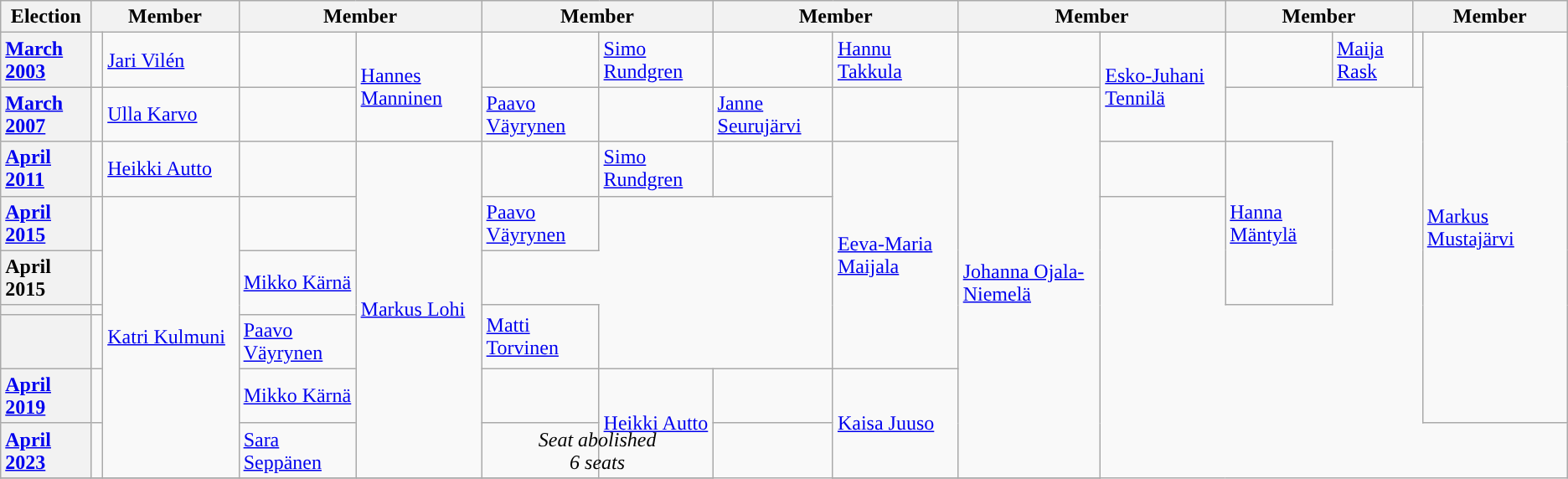<table class="wikitable" style="text-align:left;">
<tr>
<th>Election</th>
<th scope="col" width="150" colspan="2">Member <br> </th>
<th scope="col" width="150" colspan="2">Member <br> </th>
<th scope="col" width="150" colspan="2">Member <br> </th>
<th scope="col" width="150" colspan="2">Member <br> </th>
<th scope="col" width="150" colspan="2">Member <br> </th>
<th scope="col" width="150" colspan="2">Member <br> </th>
<th scope="col" width="150" colspan="2">Member <br> </th>
</tr>
<tr>
<th style="text-align: left;"><a href='#'>March <br> 2003</a></th>
<td style="background-color:"></td>
<td><a href='#'>Jari Vilén</a> <br> </td>
<td style="background-color:"></td>
<td rowspan="2"><a href='#'>Hannes Manninen</a> <br> </td>
<td style="background-color:"></td>
<td><a href='#'>Simo Rundgren</a> <br> </td>
<td style="background-color:"></td>
<td><a href='#'>Hannu Takkula</a> <br> </td>
<td style="background-color:"></td>
<td rowspan="2"><a href='#'>Esko-Juhani Tennilä</a> <br> </td>
<td style="background-color:"></td>
<td><a href='#'>Maija Rask</a> <br> </td>
<td style="background-color:"></td>
<td rowspan="8"><a href='#'>Markus Mustajärvi</a> <br> </td>
</tr>
<tr>
<th style="text-align: left;"><a href='#'>March <br> 2007</a></th>
<td style="background-color:"></td>
<td><a href='#'>Ulla Karvo</a> <br> </td>
<td style="background-color:"></td>
<td><a href='#'>Paavo Väyrynen</a> <br> </td>
<td style="background-color:"></td>
<td><a href='#'>Janne Seurujärvi</a> <br> </td>
<td style="background-color:"></td>
<td rowspan="8"><a href='#'>Johanna Ojala-Niemelä</a> <br> </td>
</tr>
<tr>
<th style="text-align: left;"><a href='#'>April <br> 2011</a></th>
<td style="background-color:"></td>
<td><a href='#'>Heikki Autto</a> <br> </td>
<td style="background-color:"></td>
<td rowspan="7"><a href='#'>Markus Lohi</a> <br> </td>
<td style="background-color:"></td>
<td><a href='#'>Simo Rundgren</a> <br> </td>
<td style="background-color:"></td>
<td rowspan="5"><a href='#'>Eeva-Maria Maijala</a> <br> </td>
<td style="background-color:"></td>
<td rowspan="3"><a href='#'>Hanna Mäntylä</a> <br> </td>
</tr>
<tr>
<th style="text-align: left;"><a href='#'>April <br> 2015</a></th>
<td style="background-color:"></td>
<td rowspan="6"><a href='#'>Katri Kulmuni</a> <br> </td>
<td style="background-color:"></td>
<td><a href='#'>Paavo Väyrynen</a> <br> </td>
</tr>
<tr>
<th style="text-align: left;">April 2015 </th>
<td style="background-color:"></td>
<td rowspan="2"><a href='#'>Mikko Kärnä</a> <br> </td>
</tr>
<tr>
<th style="text-align: left;"></th>
<td style="background-color:"></td>
<td rowspan="2"><a href='#'>Matti Torvinen</a> <br> </td>
</tr>
<tr>
<th style="text-align: left;"></th>
<td style="background-color:"></td>
<td><a href='#'>Paavo Väyrynen</a> <br> </td>
</tr>
<tr>
<th style="text-align: left;"><a href='#'>April <br> 2019</a></th>
<td style="background-color:"></td>
<td><a href='#'>Mikko Kärnä</a> <br> </td>
<td style="background-color:"></td>
<td rowspan="2"><a href='#'>Heikki Autto</a> <br> </td>
<td style="background-color:"></td>
<td rowspan="2"><a href='#'>Kaisa Juuso</a> <br> </td>
</tr>
<tr>
<th style="text-align: left;"><a href='#'>April <br> 2023</a></th>
<td style="background-color:"></td>
<td><a href='#'>Sara Seppänen</a> <br> </td>
<td colspan="2" style="text-align: center;"><em>Seat abolished <br> 6 seats</em></td>
</tr>
<tr>
</tr>
</table>
